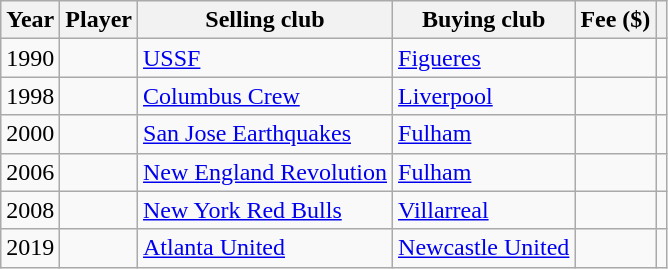<table class="wikitable sortable">
<tr>
<th>Year</th>
<th>Player</th>
<th>Selling club</th>
<th>Buying club</th>
<th data-sort-type="number">Fee ($)</th>
<th class="unsortable"></th>
</tr>
<tr>
<td>1990</td>
<td></td>
<td><a href='#'>USSF</a></td>
<td> <a href='#'>Figueres</a></td>
<td></td>
<td></td>
</tr>
<tr>
<td>1998</td>
<td></td>
<td><a href='#'>Columbus Crew</a></td>
<td> <a href='#'>Liverpool</a></td>
<td></td>
<td></td>
</tr>
<tr>
<td>2000</td>
<td></td>
<td><a href='#'>San Jose Earthquakes</a></td>
<td> <a href='#'>Fulham</a></td>
<td></td>
<td></td>
</tr>
<tr>
<td>2006</td>
<td></td>
<td><a href='#'>New England Revolution</a></td>
<td> <a href='#'>Fulham</a></td>
<td></td>
<td></td>
</tr>
<tr>
<td>2008</td>
<td></td>
<td><a href='#'>New York Red Bulls</a></td>
<td> <a href='#'>Villarreal</a></td>
<td></td>
<td></td>
</tr>
<tr>
<td>2019</td>
<td></td>
<td><a href='#'>Atlanta United</a></td>
<td> <a href='#'>Newcastle United</a></td>
<td></td>
<td></td>
</tr>
</table>
